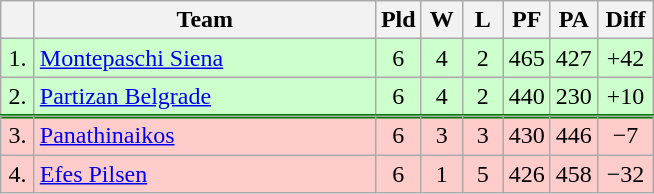<table class=wikitable style="text-align:center">
<tr>
<th width=15></th>
<th width=220>Team</th>
<th width=20>Pld</th>
<th width=20>W</th>
<th width=20>L</th>
<th width=20>PF</th>
<th width=20>PA</th>
<th width=30>Diff</th>
</tr>
<tr style="background: #ccffcc;">
<td>1.</td>
<td align=left> <a href='#'>Montepaschi Siena</a></td>
<td>6</td>
<td>4</td>
<td>2</td>
<td>465</td>
<td>427</td>
<td>+42</td>
</tr>
<tr style="background: #ccffcc;">
<td>2.</td>
<td align=left> <a href='#'>Partizan Belgrade</a></td>
<td>6</td>
<td>4</td>
<td>2</td>
<td>440</td>
<td>230</td>
<td>+10</td>
</tr>
<tr style = "border-top:3px solid green;">
</tr>
<tr style="background: #ffcccc;">
<td>3.</td>
<td align=left> <a href='#'>Panathinaikos</a></td>
<td>6</td>
<td>3</td>
<td>3</td>
<td>430</td>
<td>446</td>
<td>−7</td>
</tr>
<tr style="background: #ffcccc;">
<td>4.</td>
<td align=left> <a href='#'>Efes Pilsen</a></td>
<td>6</td>
<td>1</td>
<td>5</td>
<td>426</td>
<td>458</td>
<td>−32</td>
</tr>
</table>
